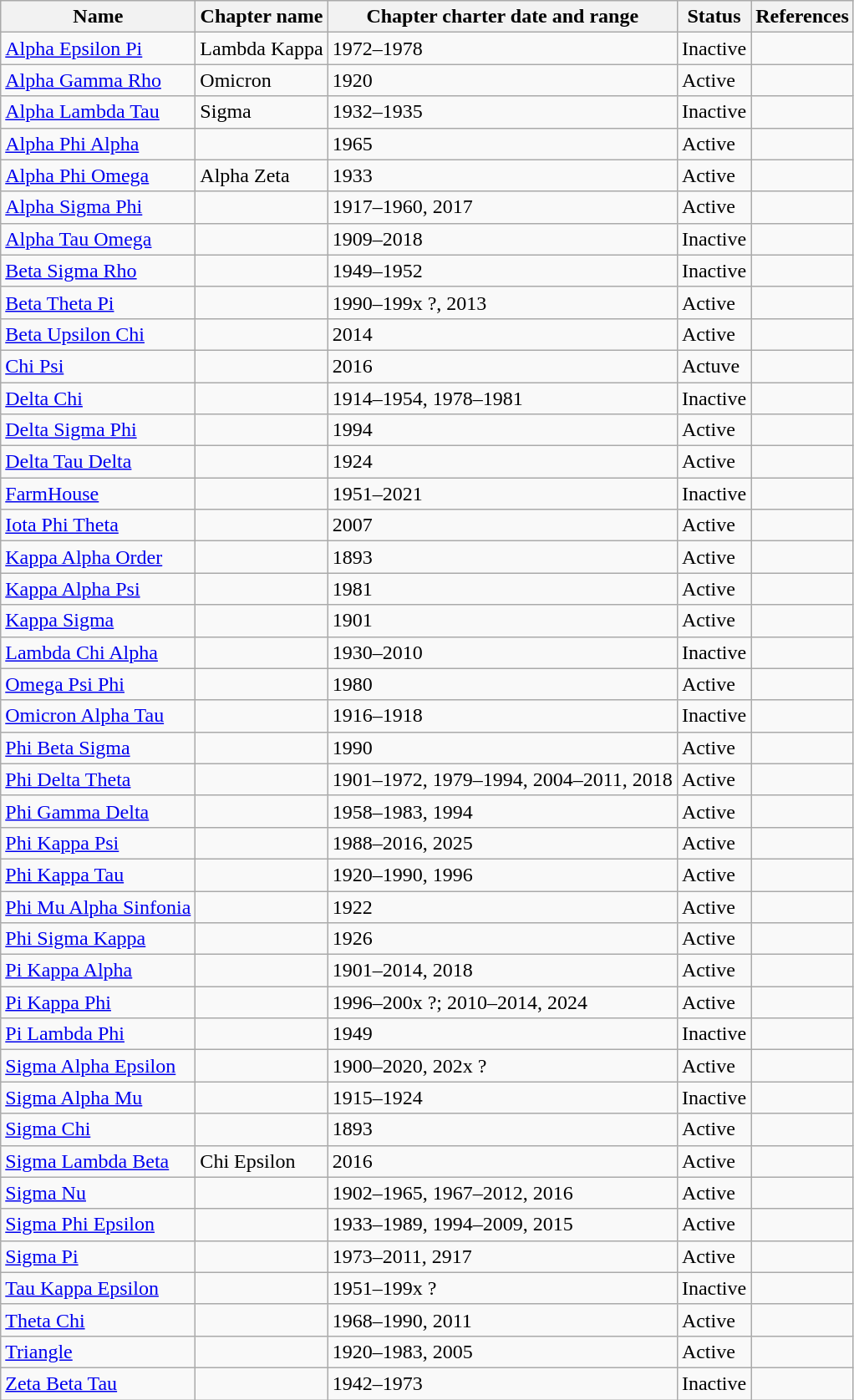<table class="wikitable sortable">
<tr>
<th>Name</th>
<th>Chapter name</th>
<th>Chapter charter date and range</th>
<th>Status</th>
<th>References</th>
</tr>
<tr>
<td><a href='#'>Alpha Epsilon Pi</a></td>
<td>Lambda Kappa</td>
<td>1972–1978</td>
<td>Inactive</td>
<td></td>
</tr>
<tr>
<td><a href='#'>Alpha Gamma Rho</a></td>
<td>Omicron</td>
<td>1920</td>
<td>Active</td>
<td></td>
</tr>
<tr>
<td><a href='#'>Alpha Lambda Tau</a></td>
<td>Sigma</td>
<td>1932–1935</td>
<td>Inactive</td>
<td></td>
</tr>
<tr>
<td><a href='#'>Alpha Phi Alpha</a></td>
<td></td>
<td>1965</td>
<td>Active</td>
<td></td>
</tr>
<tr>
<td><a href='#'>Alpha Phi Omega</a></td>
<td>Alpha Zeta</td>
<td>1933</td>
<td>Active</td>
<td></td>
</tr>
<tr>
<td><a href='#'>Alpha Sigma Phi</a></td>
<td></td>
<td>1917–1960, 2017</td>
<td>Active</td>
<td></td>
</tr>
<tr>
<td><a href='#'>Alpha Tau Omega</a></td>
<td></td>
<td>1909–2018</td>
<td>Inactive</td>
<td></td>
</tr>
<tr>
<td><a href='#'>Beta Sigma Rho</a></td>
<td></td>
<td>1949–1952</td>
<td>Inactive</td>
<td></td>
</tr>
<tr>
<td><a href='#'>Beta Theta Pi</a></td>
<td></td>
<td>1990–199x ?, 2013</td>
<td>Active</td>
<td></td>
</tr>
<tr>
<td><a href='#'>Beta Upsilon Chi</a></td>
<td></td>
<td>2014</td>
<td>Active</td>
<td></td>
</tr>
<tr>
<td><a href='#'>Chi Psi</a></td>
<td></td>
<td>2016</td>
<td>Actuve</td>
<td></td>
</tr>
<tr>
<td><a href='#'>Delta Chi</a></td>
<td></td>
<td>1914–1954, 1978–1981</td>
<td>Inactive</td>
<td></td>
</tr>
<tr>
<td><a href='#'>Delta Sigma Phi</a></td>
<td></td>
<td>1994</td>
<td>Active</td>
<td></td>
</tr>
<tr>
<td><a href='#'>Delta Tau Delta</a></td>
<td></td>
<td>1924</td>
<td>Active</td>
<td></td>
</tr>
<tr>
<td><a href='#'>FarmHouse</a></td>
<td></td>
<td>1951–2021</td>
<td>Inactive</td>
<td></td>
</tr>
<tr>
<td><a href='#'>Iota Phi Theta</a></td>
<td></td>
<td>2007</td>
<td>Active</td>
<td></td>
</tr>
<tr>
<td><a href='#'>Kappa Alpha Order</a></td>
<td></td>
<td>1893</td>
<td>Active</td>
<td></td>
</tr>
<tr>
<td><a href='#'>Kappa Alpha Psi</a></td>
<td></td>
<td>1981</td>
<td>Active</td>
<td></td>
</tr>
<tr>
<td><a href='#'>Kappa Sigma</a></td>
<td></td>
<td>1901</td>
<td>Active</td>
<td></td>
</tr>
<tr>
<td><a href='#'>Lambda Chi Alpha</a></td>
<td></td>
<td>1930–2010</td>
<td>Inactive</td>
<td></td>
</tr>
<tr>
<td><a href='#'>Omega Psi Phi</a></td>
<td></td>
<td>1980</td>
<td>Active</td>
<td></td>
</tr>
<tr>
<td><a href='#'>Omicron Alpha Tau</a></td>
<td></td>
<td>1916–1918</td>
<td>Inactive</td>
<td></td>
</tr>
<tr>
<td><a href='#'>Phi Beta Sigma</a></td>
<td></td>
<td>1990</td>
<td>Active</td>
<td></td>
</tr>
<tr>
<td><a href='#'>Phi Delta Theta</a></td>
<td></td>
<td>1901–1972, 1979–1994, 2004–2011, 2018</td>
<td>Active</td>
<td></td>
</tr>
<tr>
<td><a href='#'>Phi Gamma Delta</a></td>
<td></td>
<td>1958–1983, 1994</td>
<td>Active</td>
<td></td>
</tr>
<tr>
<td><a href='#'>Phi Kappa Psi</a></td>
<td></td>
<td>1988–2016, 2025</td>
<td>Active</td>
<td></td>
</tr>
<tr>
<td><a href='#'>Phi Kappa Tau</a></td>
<td></td>
<td>1920–1990, 1996</td>
<td>Active</td>
<td></td>
</tr>
<tr>
<td><a href='#'>Phi Mu Alpha Sinfonia</a></td>
<td></td>
<td>1922</td>
<td>Active</td>
<td></td>
</tr>
<tr>
<td><a href='#'>Phi Sigma Kappa</a></td>
<td></td>
<td>1926</td>
<td>Active</td>
<td></td>
</tr>
<tr>
<td><a href='#'>Pi Kappa Alpha</a></td>
<td></td>
<td>1901–2014, 2018</td>
<td>Active</td>
<td></td>
</tr>
<tr>
<td><a href='#'>Pi Kappa Phi</a></td>
<td></td>
<td>1996–200x ?; 2010–2014, 2024</td>
<td>Active</td>
<td></td>
</tr>
<tr>
<td><a href='#'>Pi Lambda Phi</a></td>
<td></td>
<td>1949</td>
<td>Inactive</td>
<td></td>
</tr>
<tr>
<td><a href='#'>Sigma Alpha Epsilon</a></td>
<td></td>
<td>1900–2020, 202x ?</td>
<td>Active</td>
<td></td>
</tr>
<tr>
<td><a href='#'>Sigma Alpha Mu</a></td>
<td></td>
<td>1915–1924</td>
<td>Inactive</td>
<td></td>
</tr>
<tr>
<td><a href='#'>Sigma Chi</a></td>
<td></td>
<td>1893</td>
<td>Active</td>
<td></td>
</tr>
<tr>
<td><a href='#'>Sigma Lambda Beta</a></td>
<td>Chi Epsilon</td>
<td>2016</td>
<td>Active</td>
<td></td>
</tr>
<tr>
<td><a href='#'>Sigma Nu</a></td>
<td></td>
<td>1902–1965, 1967–2012, 2016</td>
<td>Active</td>
<td></td>
</tr>
<tr>
<td><a href='#'>Sigma Phi Epsilon</a></td>
<td></td>
<td>1933–1989, 1994–2009, 2015</td>
<td>Active</td>
<td></td>
</tr>
<tr>
<td><a href='#'>Sigma Pi</a></td>
<td></td>
<td>1973–2011, 2917</td>
<td>Active</td>
<td></td>
</tr>
<tr>
<td><a href='#'>Tau Kappa Epsilon</a></td>
<td></td>
<td>1951–199x ?</td>
<td>Inactive</td>
<td></td>
</tr>
<tr>
<td><a href='#'>Theta Chi</a></td>
<td></td>
<td>1968–1990, 2011</td>
<td>Active</td>
<td></td>
</tr>
<tr>
<td><a href='#'>Triangle</a></td>
<td></td>
<td>1920–1983, 2005</td>
<td>Active</td>
<td></td>
</tr>
<tr>
<td><a href='#'>Zeta Beta Tau</a></td>
<td></td>
<td>1942–1973</td>
<td>Inactive</td>
<td></td>
</tr>
</table>
